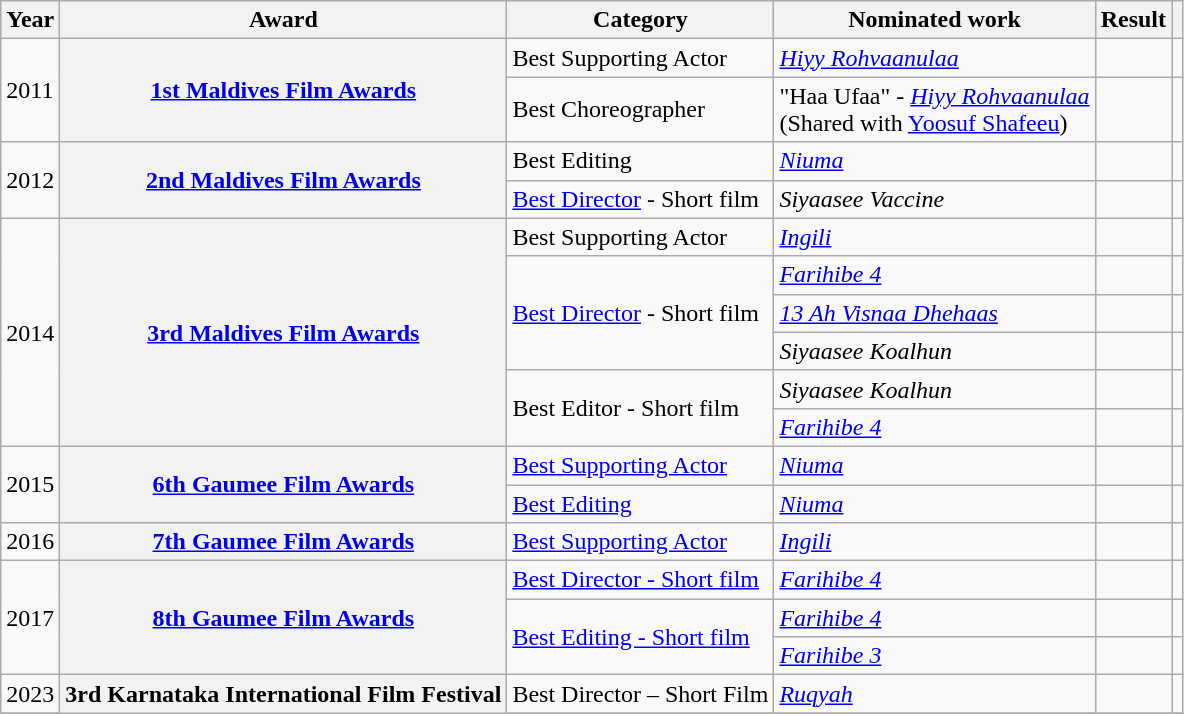<table class="wikitable plainrowheaders sortable">
<tr>
<th scope="col">Year</th>
<th scope="col">Award</th>
<th scope="col">Category</th>
<th scope="col">Nominated work</th>
<th scope="col">Result</th>
<th scope="col" class="unsortable"></th>
</tr>
<tr>
<td rowspan="2">2011</td>
<th scope="row" rowspan="2"><a href='#'>1st Maldives Film Awards</a></th>
<td>Best Supporting Actor</td>
<td><em><a href='#'>Hiyy Rohvaanulaa</a></em></td>
<td></td>
<td style="text-align:center;"></td>
</tr>
<tr>
<td>Best Choreographer</td>
<td>"Haa Ufaa" - <em><a href='#'>Hiyy Rohvaanulaa</a></em><br>(Shared with <a href='#'>Yoosuf Shafeeu</a>)</td>
<td></td>
<td style="text-align:center;"></td>
</tr>
<tr>
<td rowspan="2">2012</td>
<th scope="row" rowspan="2"><a href='#'>2nd Maldives Film Awards</a></th>
<td>Best Editing</td>
<td><em><a href='#'>Niuma</a></em></td>
<td></td>
<td style="text-align: center;"></td>
</tr>
<tr>
<td><a href='#'>Best Director</a> - Short film</td>
<td><em>Siyaasee Vaccine</em></td>
<td></td>
<td style="text-align: center;"></td>
</tr>
<tr>
<td rowspan="6">2014</td>
<th scope="row" rowspan="6"><a href='#'>3rd Maldives Film Awards</a></th>
<td>Best Supporting Actor</td>
<td><em><a href='#'>Ingili</a></em></td>
<td></td>
<td style="text-align:center;"></td>
</tr>
<tr>
<td rowspan="3"><a href='#'>Best Director</a> - Short film</td>
<td><em><a href='#'>Farihibe 4</a></em></td>
<td></td>
<td style="text-align:center;"></td>
</tr>
<tr>
<td><em><a href='#'>13 Ah Visnaa Dhehaas</a></em></td>
<td></td>
<td style="text-align:center;"></td>
</tr>
<tr>
<td><em>Siyaasee Koalhun</em></td>
<td></td>
<td style="text-align:center;"></td>
</tr>
<tr>
<td rowspan="2">Best Editor - Short film</td>
<td><em>Siyaasee Koalhun</em></td>
<td></td>
<td style="text-align:center;"></td>
</tr>
<tr>
<td><em><a href='#'>Farihibe 4</a></em></td>
<td></td>
<td style="text-align:center;"></td>
</tr>
<tr>
<td rowspan="2">2015</td>
<th scope="row" rowspan="2"><a href='#'>6th Gaumee Film Awards</a></th>
<td><a href='#'>Best Supporting Actor</a></td>
<td><em><a href='#'>Niuma</a></em></td>
<td></td>
<td style="text-align:center;"></td>
</tr>
<tr>
<td><a href='#'>Best Editing</a></td>
<td><em><a href='#'>Niuma</a></em></td>
<td></td>
<td style="text-align:center;"></td>
</tr>
<tr>
<td>2016</td>
<th scope="row"><a href='#'>7th Gaumee Film Awards</a></th>
<td><a href='#'>Best Supporting Actor</a></td>
<td><em><a href='#'>Ingili</a></em></td>
<td></td>
<td style="text-align:center;"></td>
</tr>
<tr>
<td rowspan="3">2017</td>
<th scope="row" rowspan="3"><a href='#'>8th Gaumee Film Awards</a></th>
<td><a href='#'>Best Director - Short film</a></td>
<td><em><a href='#'>Farihibe 4</a></em></td>
<td></td>
<td style="text-align:center;"></td>
</tr>
<tr>
<td rowspan="2"><a href='#'>Best Editing - Short film</a></td>
<td><em><a href='#'>Farihibe 4</a></em></td>
<td></td>
<td style="text-align:center;"></td>
</tr>
<tr>
<td><em><a href='#'>Farihibe 3</a></em></td>
<td></td>
<td style="text-align:center;"></td>
</tr>
<tr>
<td>2023</td>
<th scope="row" rowspan="3">3rd Karnataka International Film Festival</th>
<td>Best Director – Short Film</td>
<td><em><a href='#'>Ruqyah</a></em></td>
<td></td>
<td style="text-align:center;"></td>
</tr>
<tr>
</tr>
</table>
